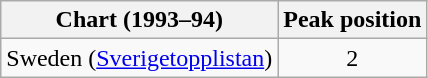<table class="wikitable">
<tr>
<th>Chart (1993–94)</th>
<th>Peak position</th>
</tr>
<tr>
<td>Sweden (<a href='#'>Sverigetopplistan</a>)</td>
<td align="center">2</td>
</tr>
</table>
